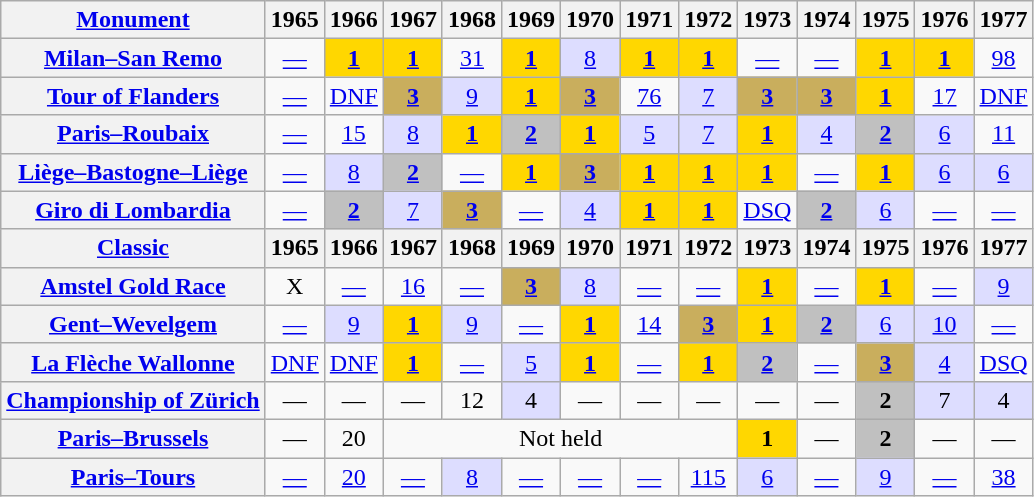<table class="wikitable plainrowheaders">
<tr>
<th><a href='#'>Monument</a></th>
<th scope="col">1965</th>
<th scope="col">1966</th>
<th scope="col">1967</th>
<th scope="col">1968</th>
<th scope="col">1969</th>
<th scope="col">1970</th>
<th scope="col">1971</th>
<th scope="col">1972</th>
<th scope="col">1973</th>
<th scope="col">1974</th>
<th scope="col">1975</th>
<th scope="col">1976</th>
<th scope="col">1977</th>
</tr>
<tr align="center">
<th scope="row"><a href='#'>Milan–San Remo</a></th>
<td><a href='#'>—</a></td>
<td style="background:gold;"><a href='#'><strong>1</strong></a></td>
<td style="background:gold;"><a href='#'><strong>1</strong></a></td>
<td><a href='#'>31</a></td>
<td style="background:gold;"><a href='#'><strong>1</strong></a></td>
<td style="background:#ddf;"><a href='#'>8</a></td>
<td style="background:gold;"><a href='#'><strong>1</strong></a></td>
<td style="background:gold;"><a href='#'><strong>1</strong></a></td>
<td><a href='#'>—</a></td>
<td><a href='#'>—</a></td>
<td style="background:gold;"><a href='#'><strong>1</strong></a></td>
<td style="background:gold;"><a href='#'><strong>1</strong></a></td>
<td><a href='#'>98</a></td>
</tr>
<tr align="center">
<th scope="row"><a href='#'>Tour of Flanders</a></th>
<td><a href='#'>—</a></td>
<td><a href='#'>DNF</a></td>
<td style="background:#C9AE5D;"><a href='#'><strong>3</strong></a></td>
<td style="background:#ddf;"><a href='#'>9</a></td>
<td style="background:gold;"><a href='#'><strong>1</strong></a></td>
<td style="background:#C9AE5D;"><a href='#'><strong>3</strong></a></td>
<td><a href='#'>76</a></td>
<td style="background:#ddf;"><a href='#'>7</a></td>
<td style="background:#C9AE5D;"><a href='#'><strong>3</strong></a></td>
<td style="background:#C9AE5D;"><a href='#'><strong>3</strong></a></td>
<td style="background:gold;"><a href='#'><strong>1</strong></a></td>
<td><a href='#'>17</a></td>
<td><a href='#'>DNF</a></td>
</tr>
<tr align="center">
<th scope="row"><a href='#'>Paris–Roubaix</a></th>
<td><a href='#'>—</a></td>
<td><a href='#'>15</a></td>
<td style="background:#ddf;"><a href='#'>8</a></td>
<td style="background:gold;"><a href='#'><strong>1</strong></a></td>
<td style="background:silver;"><a href='#'><strong>2</strong></a></td>
<td style="background:gold;"><a href='#'><strong>1</strong></a></td>
<td style="background:#ddf;"><a href='#'>5</a></td>
<td style="background:#ddf;"><a href='#'>7</a></td>
<td style="background:gold;"><a href='#'><strong>1</strong></a></td>
<td style="background:#ddf;"><a href='#'>4</a></td>
<td style="background:silver;"><a href='#'><strong>2</strong></a></td>
<td style="background:#ddf;"><a href='#'>6</a></td>
<td><a href='#'>11</a></td>
</tr>
<tr align="center">
<th scope="row"><a href='#'>Liège–Bastogne–Liège</a></th>
<td><a href='#'>—</a></td>
<td style="background:#ddf;"><a href='#'>8</a></td>
<td style="background:silver;"><a href='#'><strong>2</strong></a></td>
<td><a href='#'>—</a></td>
<td style="background:gold;"><a href='#'><strong>1</strong></a></td>
<td style="background:#C9AE5D;"><a href='#'><strong>3</strong></a></td>
<td style="background:gold;"><a href='#'><strong>1</strong></a></td>
<td style="background:gold;"><a href='#'><strong>1</strong></a></td>
<td style="background:gold;"><a href='#'><strong>1</strong></a></td>
<td><a href='#'>—</a></td>
<td style="background:gold;"><a href='#'><strong>1</strong></a></td>
<td style="background:#ddf;"><a href='#'>6</a></td>
<td style="background:#ddf;"><a href='#'>6</a></td>
</tr>
<tr align="center">
<th scope="row"><a href='#'>Giro di Lombardia</a></th>
<td><a href='#'>—</a></td>
<td style="background:silver;"><a href='#'><strong>2</strong></a></td>
<td style="background:#ddf;"><a href='#'>7</a></td>
<td style="background:#C9AE5D;"><a href='#'><strong>3</strong></a></td>
<td><a href='#'>—</a></td>
<td style="background:#ddf;"><a href='#'>4</a></td>
<td style="background:gold;"><a href='#'><strong>1</strong></a></td>
<td style="background:gold;"><a href='#'><strong>1</strong></a></td>
<td><a href='#'>DSQ</a></td>
<td style="background:silver;"><a href='#'><strong>2</strong></a></td>
<td style="background:#ddf;"><a href='#'>6</a></td>
<td><a href='#'>—</a></td>
<td><a href='#'>—</a></td>
</tr>
<tr>
<th><a href='#'>Classic</a></th>
<th scope="col">1965</th>
<th scope="col">1966</th>
<th scope="col">1967</th>
<th scope="col">1968</th>
<th scope="col">1969</th>
<th scope="col">1970</th>
<th scope="col">1971</th>
<th scope="col">1972</th>
<th scope="col">1973</th>
<th scope="col">1974</th>
<th scope="col">1975</th>
<th scope="col">1976</th>
<th scope="col">1977</th>
</tr>
<tr align="center">
<th scope="row"><a href='#'>Amstel Gold Race</a></th>
<td>X</td>
<td><a href='#'>—</a></td>
<td><a href='#'>16</a></td>
<td><a href='#'>—</a></td>
<td style="background:#C9AE5D;"><a href='#'><strong>3</strong></a></td>
<td style="background:#ddf;"><a href='#'>8</a></td>
<td><a href='#'>—</a></td>
<td><a href='#'>—</a></td>
<td style="background:gold;"><a href='#'><strong>1</strong></a></td>
<td><a href='#'>—</a></td>
<td style="background:gold;"><a href='#'><strong>1</strong></a></td>
<td><a href='#'>—</a></td>
<td style="background:#ddf;"><a href='#'>9</a></td>
</tr>
<tr align="center">
<th scope="row"><a href='#'>Gent–Wevelgem</a></th>
<td><a href='#'>—</a></td>
<td style="background:#ddf;"><a href='#'>9</a></td>
<td style="background:gold;"><a href='#'><strong>1</strong></a></td>
<td style="background:#ddf;"><a href='#'>9</a></td>
<td><a href='#'>—</a></td>
<td style="background:gold;"><a href='#'><strong>1</strong></a></td>
<td><a href='#'>14</a></td>
<td style="background:#C9AE5D;"><a href='#'><strong>3</strong></a></td>
<td style="background:gold;"><a href='#'><strong>1</strong></a></td>
<td style="background:silver;"><a href='#'><strong>2</strong></a></td>
<td style="background:#ddf;"><a href='#'>6</a></td>
<td style="background:#ddf;"><a href='#'>10</a></td>
<td><a href='#'>—</a></td>
</tr>
<tr align="center">
<th scope="row"><a href='#'>La Flèche Wallonne</a></th>
<td><a href='#'>DNF</a></td>
<td><a href='#'>DNF</a></td>
<td style="background:gold;"><a href='#'><strong>1</strong></a></td>
<td><a href='#'>—</a></td>
<td style="background:#ddf;"><a href='#'>5</a></td>
<td style="background:gold;"><a href='#'><strong>1</strong></a></td>
<td><a href='#'>—</a></td>
<td style="background:gold;"><a href='#'><strong>1</strong></a></td>
<td style="background:silver;"><a href='#'><strong>2</strong></a></td>
<td><a href='#'>—</a></td>
<td style="background:#C9AE5D;"><a href='#'><strong>3</strong></a></td>
<td style="background:#ddf;"><a href='#'>4</a></td>
<td><a href='#'>DSQ</a></td>
</tr>
<tr align="center">
<th scope="row"><a href='#'>Championship of Zürich</a></th>
<td>—</td>
<td>—</td>
<td>—</td>
<td>12</td>
<td style="background:#ddf;">4</td>
<td>—</td>
<td>—</td>
<td>—</td>
<td>—</td>
<td>—</td>
<td style="background:silver;"><strong>2</strong></td>
<td style="background:#ddf;">7</td>
<td style="background:#ddf;">4</td>
</tr>
<tr align="center">
<th scope="row"><a href='#'>Paris–Brussels</a></th>
<td>—</td>
<td>20</td>
<td colspan=6>Not held</td>
<td style="background:gold;"><strong>1</strong></td>
<td>—</td>
<td style="background:silver;"><strong>2</strong></td>
<td>—</td>
<td>—</td>
</tr>
<tr align="center">
<th scope="row"><a href='#'>Paris–Tours</a></th>
<td><a href='#'>—</a></td>
<td><a href='#'>20</a></td>
<td><a href='#'>—</a></td>
<td style="background:#ddf;"><a href='#'>8</a></td>
<td><a href='#'>—</a></td>
<td><a href='#'>—</a></td>
<td><a href='#'>—</a></td>
<td><a href='#'>115</a></td>
<td style="background:#ddf;"><a href='#'>6</a></td>
<td><a href='#'>—</a></td>
<td style="background:#ddf;"><a href='#'>9</a></td>
<td><a href='#'>—</a></td>
<td><a href='#'>38</a></td>
</tr>
</table>
